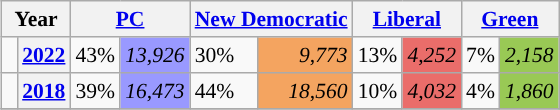<table class="wikitable" style="float:right; width:400; font-size:90%; margin-left:1em;">
<tr>
<th colspan="2" scope="col">Year</th>
<th colspan="2" scope="col"><a href='#'>PC</a></th>
<th colspan="2" scope="col"><a href='#'>New Democratic</a></th>
<th colspan="2" scope="col"><a href='#'>Liberal</a></th>
<th colspan="2" scope="col"><a href='#'>Green</a></th>
</tr>
<tr>
<td style="width: 0.25em; background-color: "></td>
<th><a href='#'>2022</a></th>
<td>43%</td>
<td style="text-align:right; background:#9999FF;"><em>13,926</em></td>
<td>30%</td>
<td style="text-align:right; background:#F4A460;"><em>9,773</em></td>
<td>13%</td>
<td style="text-align:right; background:#EA6D6A;"><em>4,252</em></td>
<td>7%</td>
<td style="text-align:right; background:#99C955;"><em>2,158</em></td>
</tr>
<tr>
<td style="width: 0.25em; background-color: "></td>
<th><a href='#'>2018</a></th>
<td>39%</td>
<td style="text-align:right; background:#9999FF;"><em>16,473</em></td>
<td>44%</td>
<td style="text-align:right; background:#F4A460;"><em>18,560</em></td>
<td>10%</td>
<td style="text-align:right; background:#EA6D6A;"><em>4,032</em></td>
<td>4%</td>
<td style="text-align:right; background:#99C955;"><em>1,860</em></td>
</tr>
<tr>
</tr>
</table>
